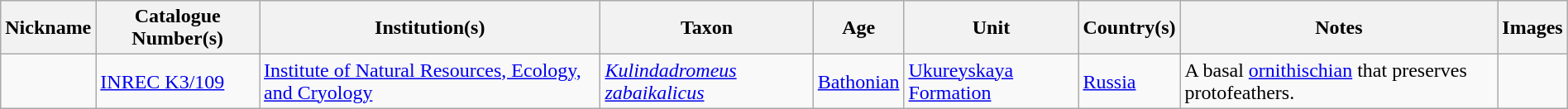<table class="wikitable sortable" align="center" width="100%">
<tr>
<th>Nickname</th>
<th>Catalogue Number(s)</th>
<th>Institution(s)</th>
<th>Taxon</th>
<th>Age</th>
<th>Unit</th>
<th>Country(s)</th>
<th>Notes</th>
<th>Images</th>
</tr>
<tr>
<td><br></td>
<td><a href='#'>INREC K3/109</a></td>
<td><a href='#'>Institute of Natural Resources, Ecology, and Cryology</a></td>
<td><em><a href='#'>Kulindadromeus zabaikalicus</a></em></td>
<td><a href='#'>Bathonian</a></td>
<td><a href='#'>Ukureyskaya Formation</a></td>
<td><a href='#'>Russia</a></td>
<td>A basal <a href='#'>ornithischian</a> that preserves protofeathers.</td>
<td></td>
</tr>
</table>
